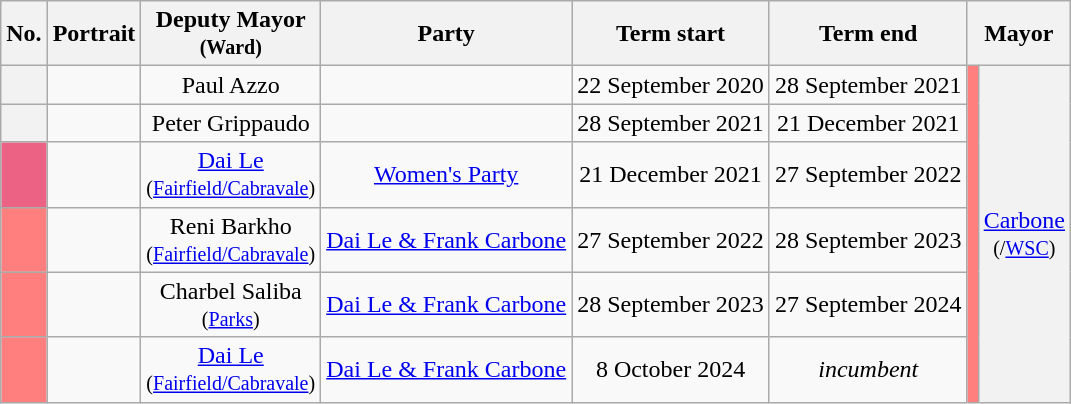<table class="wikitable">
<tr>
<th>No.</th>
<th>Portrait</th>
<th>Deputy Mayor <br> <small> (Ward) </small></th>
<th>Party</th>
<th>Term start</th>
<th>Term end</th>
<th colspan="2">Mayor</th>
</tr>
<tr>
<th></th>
<td align="center"></td>
<td align="center">Paul Azzo</td>
<td align="center"></td>
<td align="center">22 September 2020</td>
<td align="center">28 September 2021</td>
<td rowspan="6" style="background-color:#FF7F7F; border-bottom:solid 0 gray"></td>
<th rowspan="6" style="font-weight:normal"><a href='#'>Carbone</a> <br> <small>(/<a href='#'>WSC</a>)</small></th>
</tr>
<tr>
<th></th>
<td align="center"></td>
<td align="center">Peter Grippaudo</td>
<td align="center"></td>
<td align="center">28 September 2021</td>
<td align="center">21 December 2021</td>
</tr>
<tr>
<th style="background:#EC6284; color:white"></th>
<td align="center"></td>
<td align="center"><a href='#'>Dai Le</a> <br> <small> (<a href='#'>Fairfield/Cabravale</a>) </small></td>
<td align="center"><a href='#'>Women's Party</a></td>
<td align="center">21 December 2021</td>
<td align="center">27 September 2022</td>
</tr>
<tr>
<th style="background:#FF7F7F; color:white"></th>
<td align="center"></td>
<td align="center">Reni Barkho <br> <small> (<a href='#'>Fairfield/Cabravale</a>) </small></td>
<td align="center"><a href='#'>Dai Le & Frank Carbone</a></td>
<td align="center">27 September 2022</td>
<td align="center">28 September 2023</td>
</tr>
<tr>
<th style="background:#FF7F7F; color:white"></th>
<td align="center"></td>
<td align="center">Charbel Saliba <br> <small> (<a href='#'>Parks</a>) </small></td>
<td align="center"><a href='#'>Dai Le & Frank Carbone</a></td>
<td align="center">28 September 2023</td>
<td align="center">27 September 2024</td>
</tr>
<tr>
<th style="background:#FF7F7F; color:white"></th>
<td align="center"></td>
<td align="center"><a href='#'>Dai Le</a> <br> <small> (<a href='#'>Fairfield/Cabravale</a>) </small></td>
<td align="center"><a href='#'>Dai Le & Frank Carbone</a></td>
<td align="center">8 October 2024</td>
<td align="center"><em>incumbent</em></td>
</tr>
</table>
